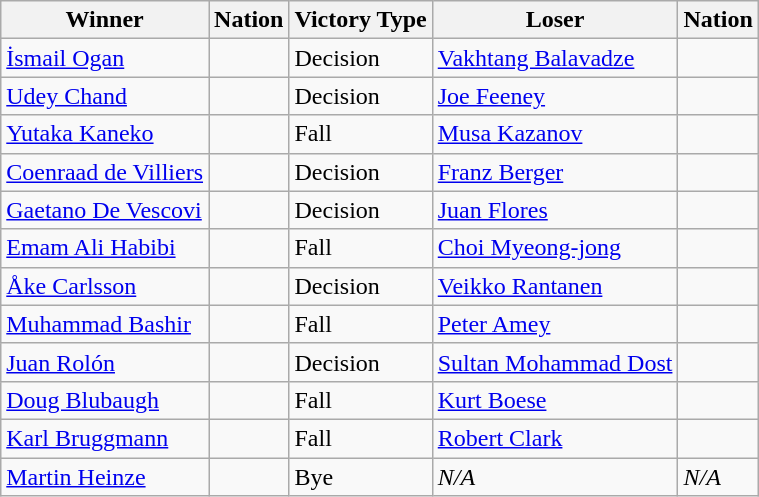<table class="wikitable sortable" style="text-align:left;">
<tr>
<th>Winner</th>
<th>Nation</th>
<th>Victory Type</th>
<th>Loser</th>
<th>Nation</th>
</tr>
<tr>
<td><a href='#'>İsmail Ogan</a></td>
<td></td>
<td>Decision</td>
<td><a href='#'>Vakhtang Balavadze</a></td>
<td></td>
</tr>
<tr>
<td><a href='#'>Udey Chand</a></td>
<td></td>
<td>Decision</td>
<td><a href='#'>Joe Feeney</a></td>
<td></td>
</tr>
<tr>
<td><a href='#'>Yutaka Kaneko</a></td>
<td></td>
<td>Fall</td>
<td><a href='#'>Musa Kazanov</a></td>
<td></td>
</tr>
<tr>
<td><a href='#'>Coenraad de Villiers</a></td>
<td></td>
<td>Decision</td>
<td><a href='#'>Franz Berger</a></td>
<td></td>
</tr>
<tr>
<td><a href='#'>Gaetano De Vescovi</a></td>
<td></td>
<td>Decision</td>
<td><a href='#'>Juan Flores</a></td>
<td></td>
</tr>
<tr>
<td><a href='#'>Emam Ali Habibi</a></td>
<td></td>
<td>Fall</td>
<td><a href='#'>Choi Myeong-jong</a></td>
<td></td>
</tr>
<tr>
<td><a href='#'>Åke Carlsson</a></td>
<td></td>
<td>Decision</td>
<td><a href='#'>Veikko Rantanen</a></td>
<td></td>
</tr>
<tr>
<td><a href='#'>Muhammad Bashir</a></td>
<td></td>
<td>Fall</td>
<td><a href='#'>Peter Amey</a></td>
<td></td>
</tr>
<tr>
<td><a href='#'>Juan Rolón</a></td>
<td></td>
<td>Decision</td>
<td><a href='#'>Sultan Mohammad Dost</a></td>
<td></td>
</tr>
<tr>
<td><a href='#'>Doug Blubaugh</a></td>
<td></td>
<td>Fall</td>
<td><a href='#'>Kurt Boese</a></td>
<td></td>
</tr>
<tr>
<td><a href='#'>Karl Bruggmann</a></td>
<td></td>
<td>Fall</td>
<td><a href='#'>Robert Clark</a></td>
<td></td>
</tr>
<tr>
<td><a href='#'>Martin Heinze</a></td>
<td></td>
<td>Bye</td>
<td><em>N/A</em></td>
<td><em>N/A</em></td>
</tr>
</table>
